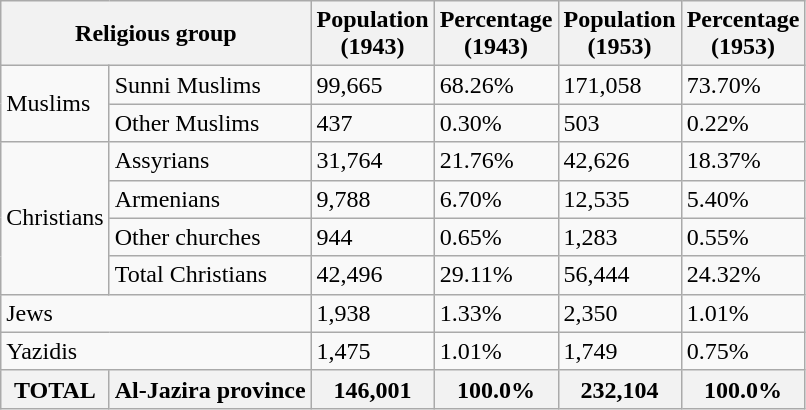<table class="wikitable">
<tr>
<th colspan="2">Religious group</th>
<th>Population<br>(1943)</th>
<th>Percentage<br>(1943)</th>
<th>Population<br>(1953)</th>
<th>Percentage<br>(1953)</th>
</tr>
<tr>
<td rowspan="2">Muslims</td>
<td>Sunni Muslims</td>
<td>99,665</td>
<td>68.26%</td>
<td>171,058</td>
<td>73.70%</td>
</tr>
<tr>
<td>Other Muslims</td>
<td>437</td>
<td>0.30%</td>
<td>503</td>
<td>0.22%</td>
</tr>
<tr>
<td rowspan="4">Christians</td>
<td>Assyrians</td>
<td>31,764</td>
<td>21.76%</td>
<td>42,626</td>
<td>18.37%</td>
</tr>
<tr>
<td>Armenians</td>
<td>9,788</td>
<td>6.70%</td>
<td>12,535</td>
<td>5.40%</td>
</tr>
<tr>
<td>Other churches</td>
<td>944</td>
<td>0.65%</td>
<td>1,283</td>
<td>0.55%</td>
</tr>
<tr>
<td>Total Christians</td>
<td>42,496</td>
<td>29.11%</td>
<td>56,444</td>
<td>24.32%</td>
</tr>
<tr>
<td colspan="2">Jews</td>
<td>1,938</td>
<td>1.33%</td>
<td>2,350</td>
<td>1.01%</td>
</tr>
<tr>
<td colspan="2">Yazidis</td>
<td>1,475</td>
<td>1.01%</td>
<td>1,749</td>
<td>0.75%</td>
</tr>
<tr>
<th>TOTAL</th>
<th>Al-Jazira province</th>
<th>146,001</th>
<th>100.0%</th>
<th>232,104</th>
<th>100.0%</th>
</tr>
</table>
